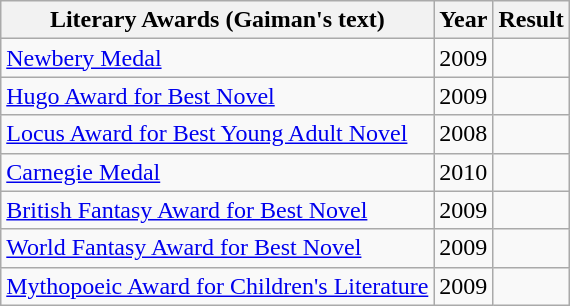<table class="wikitable">
<tr>
<th>Literary Awards (Gaiman's text)</th>
<th>Year</th>
<th>Result</th>
</tr>
<tr>
<td><a href='#'>Newbery Medal</a></td>
<td>2009</td>
<td></td>
</tr>
<tr>
<td><a href='#'>Hugo Award for Best Novel</a></td>
<td>2009</td>
<td></td>
</tr>
<tr>
<td><a href='#'>Locus Award for Best Young Adult Novel</a></td>
<td>2008</td>
<td></td>
</tr>
<tr>
<td><a href='#'>Carnegie Medal</a></td>
<td>2010</td>
<td></td>
</tr>
<tr>
<td><a href='#'>British Fantasy Award for Best Novel</a></td>
<td>2009</td>
<td></td>
</tr>
<tr>
<td><a href='#'>World Fantasy Award for Best Novel</a></td>
<td>2009</td>
<td></td>
</tr>
<tr>
<td><a href='#'>Mythopoeic Award for Children's Literature</a></td>
<td>2009</td>
<td></td>
</tr>
</table>
